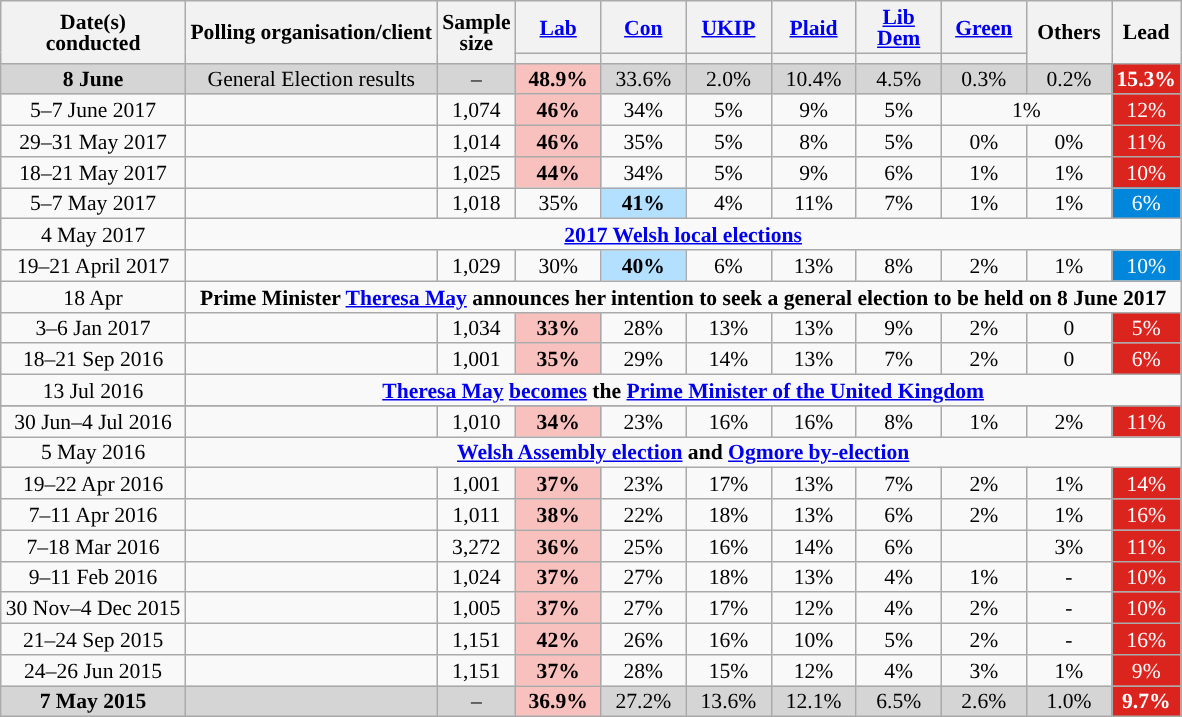<table class="wikitable sortable mw-datatable" style="text-align:center;font-size:90%;line-height:14px;">
<tr>
<th rowspan="2">Date(s)<br>conducted</th>
<th rowspan="2">Polling organisation/client</th>
<th rowspan="2">Sample<br>size</th>
<th style="width:50px;" class="unsortable"><a href='#'>Lab</a></th>
<th style="width:50px;" class="unsortable"><a href='#'>Con</a></th>
<th style="width:50px;" class="unsortable"><a href='#'>UKIP</a></th>
<th style="width:50px;" class="unsortable"><a href='#'>Plaid</a></th>
<th style="width:50px;" class="unsortable"><a href='#'>Lib Dem</a></th>
<th style="width:50px;" class="unsortable"><a href='#'>Green</a></th>
<th style="width:50px;" rowspan="2" class="unsortable">Others</th>
<th class="unsortable" style="width:20px;" rowspan="2">Lead</th>
</tr>
<tr>
<th class="unsortable" style="color:inherit;background:"></th>
<th class="unsortable" style="color:inherit;background:"></th>
<th class="unsortable" style="color:inherit;background:"></th>
<th class="unsortable" style="color:inherit;background:"></th>
<th class="unsortable" style="color:inherit;background:"></th>
<th class="unsortable" style="color:inherit;background:"></th>
</tr>
<tr>
<td style="background:#D5D5D5"><strong>8 June</strong></td>
<td style="background:#D5D5D5">General Election results</td>
<td style="background:#D5D5D5">–</td>
<td style="background:#F8C1BE"><strong>48.9%</strong></td>
<td style="background:#D5D5D5">33.6%</td>
<td style="background:#D5D5D5">2.0%</td>
<td style="background:#D5D5D5">10.4%</td>
<td style="background:#D5D5D5">4.5%</td>
<td style="background:#D5D5D5">0.3%</td>
<td style="background:#D5D5D5">0.2%</td>
<td style="background:#dc241f; color:white;"><strong>15.3%</strong></td>
</tr>
<tr>
<td>5–7 June 2017</td>
<td></td>
<td>1,074</td>
<td style="background:#F8C1BE"><strong>46%</strong></td>
<td>34%</td>
<td>5%</td>
<td>9%</td>
<td>5%</td>
<td colspan="2">1%</td>
<td style="background:#dc241f; color:white;">12%</td>
</tr>
<tr>
<td>29–31 May 2017</td>
<td></td>
<td>1,014</td>
<td style="background:#F8C1BE"><strong>46%</strong></td>
<td>35%</td>
<td>5%</td>
<td>8%</td>
<td>5%</td>
<td>0%</td>
<td>0%</td>
<td style="background:#dc241f; color:white;">11%</td>
</tr>
<tr>
<td>18–21 May 2017</td>
<td></td>
<td>1,025</td>
<td style="background:#F8C1BE"><strong>44%</strong></td>
<td>34%</td>
<td>5%</td>
<td>9%</td>
<td>6%</td>
<td>1%</td>
<td>1%</td>
<td style="background:#dc241f; color:white;">10%</td>
</tr>
<tr>
<td>5–7 May 2017</td>
<td></td>
<td>1,018</td>
<td>35%</td>
<td style="background:#B3E0FF"><strong>41%</strong></td>
<td>4%</td>
<td>11%</td>
<td>7%</td>
<td>1%</td>
<td>1%</td>
<td style="background:#0087DC; color:white;">6%</td>
</tr>
<tr>
<td>4 May 2017</td>
<td colspan="10"><strong><a href='#'>2017 Welsh local elections</a></strong></td>
</tr>
<tr>
<td>19–21 April 2017</td>
<td></td>
<td>1,029</td>
<td>30%</td>
<td style="background:#B3E0FF"><strong>40%</strong></td>
<td>6%</td>
<td>13%</td>
<td>8%</td>
<td>2%</td>
<td>1%</td>
<td style="background:#0087DC; color:white;">10%</td>
</tr>
<tr>
<td>18 Apr</td>
<td colspan="10"><strong>Prime Minister <a href='#'>Theresa May</a> announces her intention to seek a general election to be held on 8 June 2017</strong></td>
</tr>
<tr>
<td>3–6 Jan 2017</td>
<td></td>
<td>1,034</td>
<td style="background:#F8C1BE"><strong>33%</strong></td>
<td>28%</td>
<td>13%</td>
<td>13%</td>
<td>9%</td>
<td>2%</td>
<td>0</td>
<td style="background:#dc241f; color:white;">5%</td>
</tr>
<tr>
<td>18–21 Sep 2016</td>
<td></td>
<td>1,001</td>
<td style="background:#F8C1BE"><strong>35%</strong></td>
<td>29%</td>
<td>14%</td>
<td>13%</td>
<td>7%</td>
<td>2%</td>
<td>0</td>
<td style="background:#dc241f; color:white;">6%</td>
</tr>
<tr>
<td>13 Jul 2016</td>
<td colspan="10"><strong><a href='#'>Theresa May</a> <a href='#'>becomes</a> the <a href='#'>Prime Minister of the United Kingdom</a></strong></td>
</tr>
<tr>
</tr>
<tr>
<td>30 Jun–4 Jul 2016</td>
<td></td>
<td>1,010</td>
<td style="background:#F8C1BE"><strong>34%</strong></td>
<td>23%</td>
<td>16%</td>
<td>16%</td>
<td>8%</td>
<td>1%</td>
<td>2%</td>
<td style="background:#dc241f; color:white;">11%</td>
</tr>
<tr>
<td>5 May 2016</td>
<td colspan="10"><strong><a href='#'>Welsh Assembly election</a> and <a href='#'>Ogmore by-election</a></strong></td>
</tr>
<tr>
<td>19–22 Apr 2016</td>
<td></td>
<td>1,001</td>
<td style="background:#F8C1BE"><strong>37%</strong></td>
<td>23%</td>
<td>17%</td>
<td>13%</td>
<td>7%</td>
<td>2%</td>
<td>1%</td>
<td style="background:#dc241f; color:white;">14%</td>
</tr>
<tr>
<td>7–11 Apr 2016</td>
<td></td>
<td>1,011</td>
<td style="background:#F8C1BE"><strong>38%</strong></td>
<td>22%</td>
<td>18%</td>
<td>13%</td>
<td>6%</td>
<td>2%</td>
<td>1%</td>
<td style="background:#dc241f; color:white;">16%</td>
</tr>
<tr>
<td>7–18 Mar 2016</td>
<td> </td>
<td>3,272</td>
<td style="background:#F8C1BE"><strong>36%</strong></td>
<td>25%</td>
<td>16%</td>
<td>14%</td>
<td>6%</td>
<td></td>
<td>3%</td>
<td style="background:#DC241F; color:white;">11%</td>
</tr>
<tr>
<td>9–11 Feb 2016</td>
<td></td>
<td>1,024</td>
<td style="background:#F8C1BE"><strong>37%</strong></td>
<td>27%</td>
<td>18%</td>
<td>13%</td>
<td>4%</td>
<td>1%</td>
<td>-</td>
<td style="background:#dc241f; color:white;">10%</td>
</tr>
<tr>
<td>30 Nov–4 Dec 2015</td>
<td></td>
<td>1,005</td>
<td style="background:#F8C1BE"><strong>37%</strong></td>
<td>27%</td>
<td>17%</td>
<td>12%</td>
<td>4%</td>
<td>2%</td>
<td>-</td>
<td style="background:#dc241f; color:white;">10%</td>
</tr>
<tr>
<td>21–24 Sep 2015</td>
<td></td>
<td>1,151</td>
<td style="background:#F8C1BE"><strong>42%</strong></td>
<td>26%</td>
<td>16%</td>
<td>10%</td>
<td>5%</td>
<td>2%</td>
<td>-</td>
<td style="background:#dc241f; color:white;">16%</td>
</tr>
<tr>
<td>24–26 Jun 2015</td>
<td></td>
<td>1,151</td>
<td style="background:#F8C1BE"><strong>37%</strong></td>
<td>28%</td>
<td>15%</td>
<td>12%</td>
<td>4%</td>
<td>3%</td>
<td>1%</td>
<td style="background:#dc241f; color:white;">9%</td>
</tr>
<tr>
<td style="background:#D5D5D5"><strong>7 May 2015</strong></td>
<td style="background:#D5D5D5"></td>
<td style="background:#D5D5D5">–</td>
<td style="background:#F8C1BE"><strong>36.9%</strong></td>
<td style="background:#D5D5D5">27.2%</td>
<td style="background:#D5D5D5">13.6%</td>
<td style="background:#D5D5D5">12.1%</td>
<td style="background:#D5D5D5">6.5%</td>
<td style="background:#D5D5D5">2.6%</td>
<td style="background:#D5D5D5">1.0%</td>
<td style="background:#dc241f; color:white;"><strong>9.7%</strong></td>
</tr>
</table>
